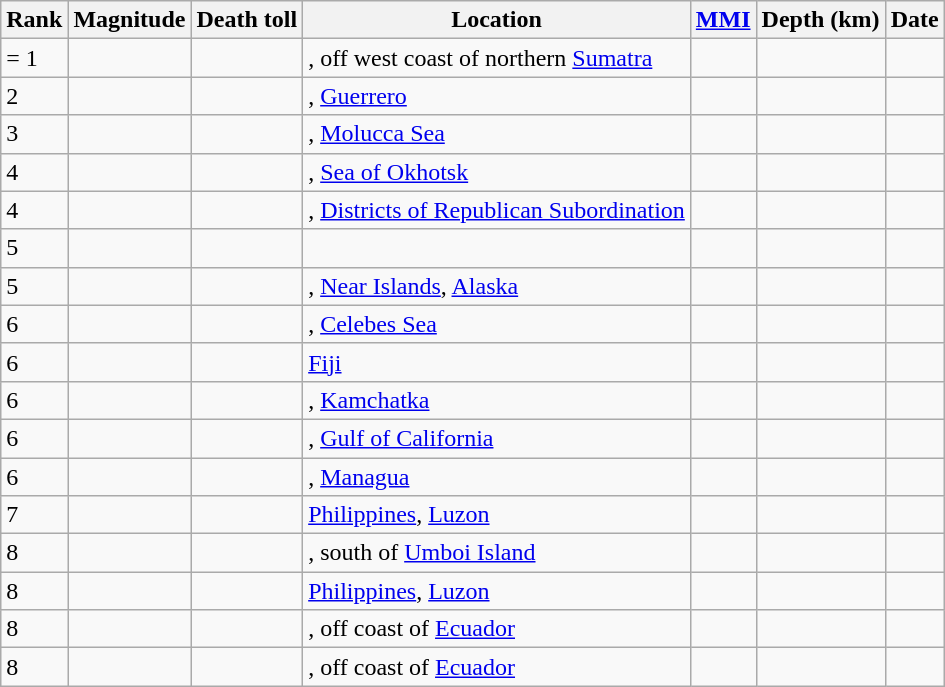<table class="sortable wikitable" style="font-size:100%;">
<tr>
<th>Rank</th>
<th>Magnitude</th>
<th>Death toll</th>
<th>Location</th>
<th><a href='#'>MMI</a></th>
<th>Depth (km)</th>
<th>Date</th>
</tr>
<tr>
<td>= 1</td>
<td></td>
<td></td>
<td>, off west coast of northern <a href='#'>Sumatra</a></td>
<td></td>
<td></td>
<td></td>
</tr>
<tr>
<td>2</td>
<td></td>
<td></td>
<td>, <a href='#'>Guerrero</a></td>
<td></td>
<td></td>
<td></td>
</tr>
<tr>
<td>3</td>
<td></td>
<td></td>
<td>, <a href='#'>Molucca Sea</a></td>
<td></td>
<td></td>
<td></td>
</tr>
<tr>
<td>4</td>
<td></td>
<td></td>
<td>, <a href='#'>Sea of Okhotsk</a></td>
<td></td>
<td></td>
<td></td>
</tr>
<tr>
<td>4</td>
<td></td>
<td></td>
<td>, <a href='#'>Districts of Republican Subordination</a></td>
<td></td>
<td></td>
<td></td>
</tr>
<tr>
<td>5</td>
<td></td>
<td></td>
<td></td>
<td></td>
<td></td>
<td></td>
</tr>
<tr>
<td>5</td>
<td></td>
<td></td>
<td>, <a href='#'>Near Islands</a>, <a href='#'>Alaska</a></td>
<td></td>
<td></td>
<td></td>
</tr>
<tr>
<td>6</td>
<td></td>
<td></td>
<td>, <a href='#'>Celebes Sea</a></td>
<td></td>
<td></td>
<td></td>
</tr>
<tr>
<td>6</td>
<td></td>
<td></td>
<td> <a href='#'>Fiji</a></td>
<td></td>
<td></td>
<td></td>
</tr>
<tr>
<td>6</td>
<td></td>
<td></td>
<td>, <a href='#'>Kamchatka</a></td>
<td></td>
<td></td>
<td></td>
</tr>
<tr>
<td>6</td>
<td></td>
<td></td>
<td>, <a href='#'>Gulf of California</a></td>
<td></td>
<td></td>
<td></td>
</tr>
<tr>
<td>6</td>
<td></td>
<td></td>
<td>, <a href='#'>Managua</a></td>
<td></td>
<td></td>
<td></td>
</tr>
<tr>
<td>7</td>
<td></td>
<td></td>
<td> <a href='#'>Philippines</a>, <a href='#'>Luzon</a></td>
<td></td>
<td></td>
<td></td>
</tr>
<tr>
<td>8</td>
<td></td>
<td></td>
<td>, south of <a href='#'>Umboi Island</a></td>
<td></td>
<td></td>
<td></td>
</tr>
<tr>
<td>8</td>
<td></td>
<td></td>
<td> <a href='#'>Philippines</a>, <a href='#'>Luzon</a></td>
<td></td>
<td></td>
<td></td>
</tr>
<tr>
<td>8</td>
<td></td>
<td></td>
<td>, off coast of <a href='#'>Ecuador</a></td>
<td></td>
<td></td>
<td></td>
</tr>
<tr>
<td>8</td>
<td></td>
<td></td>
<td>, off coast of <a href='#'>Ecuador</a></td>
<td></td>
<td></td>
<td></td>
</tr>
</table>
